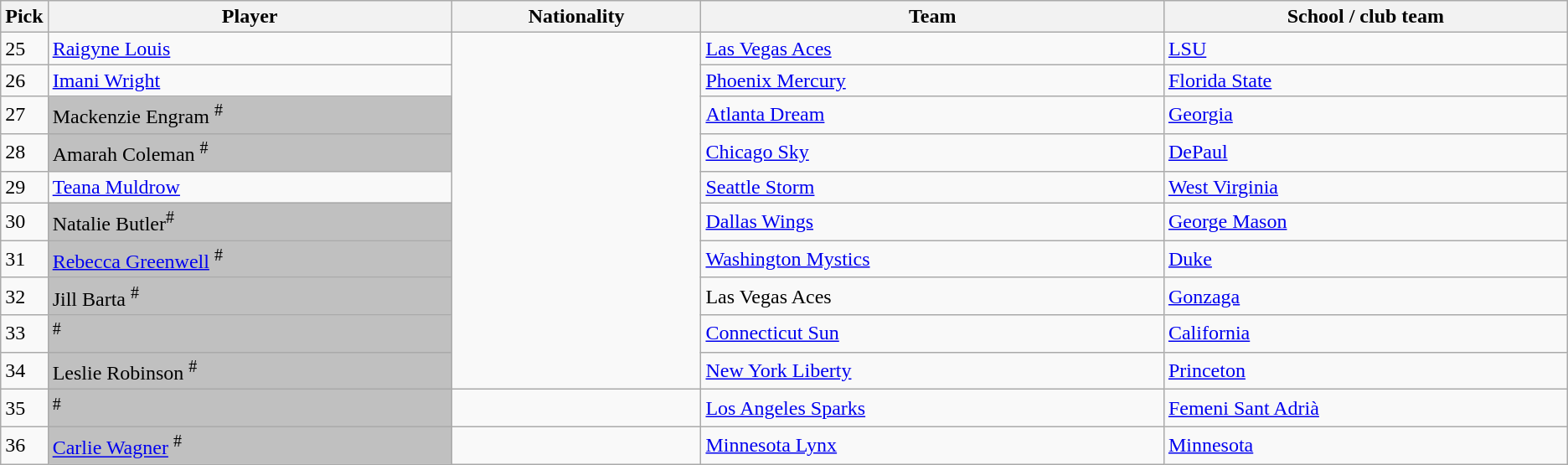<table class="wikitable sortable">
<tr>
<th width=30>Pick</th>
<th width=333>Player</th>
<th width=200>Nationality</th>
<th width=383>Team</th>
<th width=333>School / club team</th>
</tr>
<tr>
<td>25</td>
<td><a href='#'>Raigyne Louis</a></td>
<td rowspan=10></td>
<td><a href='#'>Las Vegas Aces</a></td>
<td><a href='#'>LSU</a></td>
</tr>
<tr>
<td>26</td>
<td><a href='#'>Imani Wright</a></td>
<td><a href='#'>Phoenix Mercury</a> </td>
<td><a href='#'>Florida State</a></td>
</tr>
<tr>
<td>27</td>
<td bgcolor=#C0C0C0>Mackenzie Engram <sup>#</sup></td>
<td><a href='#'>Atlanta Dream</a></td>
<td><a href='#'>Georgia</a></td>
</tr>
<tr>
<td>28</td>
<td bgcolor=#C0C0C0>Amarah Coleman <sup>#</sup></td>
<td><a href='#'>Chicago Sky</a></td>
<td><a href='#'>DePaul</a></td>
</tr>
<tr>
<td>29</td>
<td><a href='#'>Teana Muldrow</a></td>
<td><a href='#'>Seattle Storm</a></td>
<td><a href='#'>West Virginia</a></td>
</tr>
<tr>
<td>30</td>
<td bgcolor=#C0C0C0>Natalie Butler<sup>#</sup></td>
<td><a href='#'>Dallas Wings</a></td>
<td><a href='#'>George Mason</a></td>
</tr>
<tr>
<td>31</td>
<td bgcolor=#C0C0C0><a href='#'>Rebecca Greenwell</a> <sup>#</sup></td>
<td><a href='#'>Washington Mystics</a></td>
<td><a href='#'>Duke</a></td>
</tr>
<tr>
<td>32</td>
<td bgcolor=#C0C0C0>Jill Barta <sup>#</sup> </td>
<td>Las Vegas Aces </td>
<td><a href='#'>Gonzaga</a></td>
</tr>
<tr>
<td>33</td>
<td bgcolor=#C0C0C0> <sup>#</sup></td>
<td><a href='#'>Connecticut Sun</a></td>
<td><a href='#'>California</a></td>
</tr>
<tr>
<td>34</td>
<td bgcolor=#C0C0C0>Leslie Robinson <sup>#</sup></td>
<td><a href='#'>New York Liberty</a></td>
<td><a href='#'>Princeton</a></td>
</tr>
<tr>
<td>35</td>
<td bgcolor=#C0C0C0> <sup>#</sup></td>
<td></td>
<td><a href='#'>Los Angeles Sparks</a></td>
<td><a href='#'>Femeni Sant Adrià</a> </td>
</tr>
<tr>
<td>36</td>
<td bgcolor=#C0C0C0><a href='#'>Carlie Wagner</a> <sup>#</sup></td>
<td></td>
<td><a href='#'>Minnesota Lynx</a></td>
<td><a href='#'>Minnesota</a></td>
</tr>
</table>
